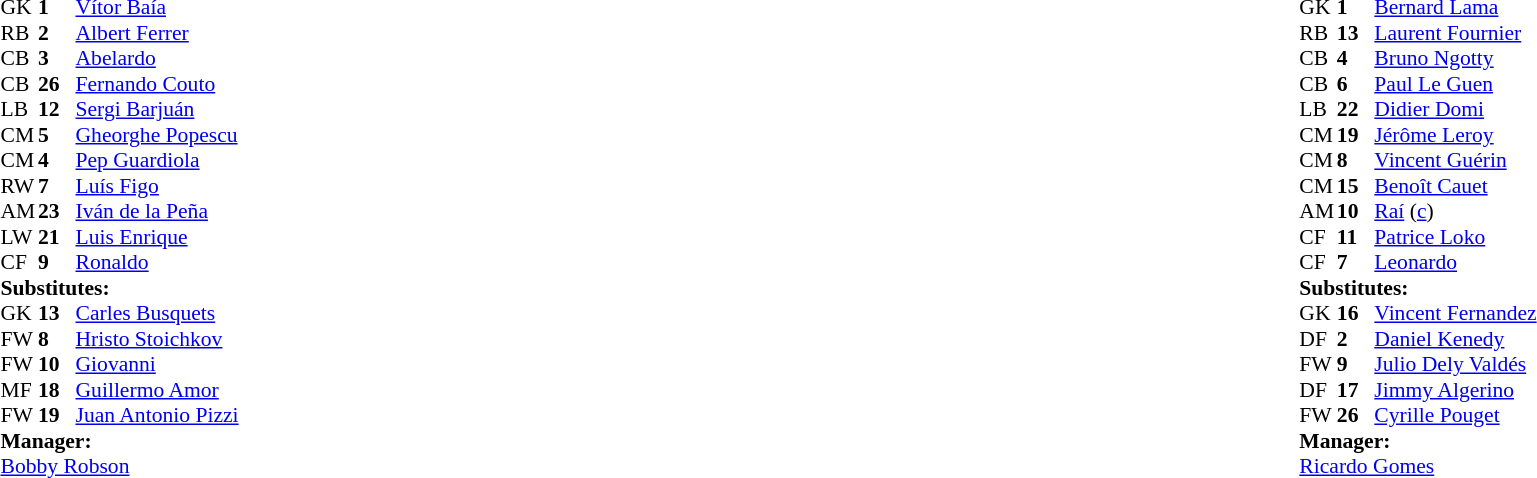<table width="100%">
<tr>
<td valign="top" width="40%"><br><table style="font-size:90%" cellspacing="0" cellpadding="0">
<tr>
<th width=25></th>
<th width=25></th>
</tr>
<tr>
<td>GK</td>
<td><strong>1</strong></td>
<td> <a href='#'>Vítor Baía</a></td>
</tr>
<tr>
<td>RB</td>
<td><strong>2</strong></td>
<td> <a href='#'>Albert Ferrer</a></td>
</tr>
<tr>
<td>CB</td>
<td><strong>3</strong></td>
<td> <a href='#'>Abelardo</a></td>
</tr>
<tr>
<td>CB</td>
<td><strong>26</strong></td>
<td> <a href='#'>Fernando Couto</a></td>
<td></td>
<td></td>
</tr>
<tr>
<td>LB</td>
<td><strong>12</strong></td>
<td> <a href='#'>Sergi Barjuán</a></td>
</tr>
<tr>
<td>CM</td>
<td><strong>5</strong></td>
<td> <a href='#'>Gheorghe Popescu</a></td>
<td></td>
<td></td>
<td></td>
</tr>
<tr>
<td>CM</td>
<td><strong>4</strong></td>
<td> <a href='#'>Pep Guardiola</a></td>
<td></td>
</tr>
<tr>
<td>RW</td>
<td><strong>7</strong></td>
<td> <a href='#'>Luís Figo</a></td>
<td></td>
</tr>
<tr>
<td>AM</td>
<td><strong>23</strong></td>
<td> <a href='#'>Iván de la Peña</a></td>
<td></td>
<td></td>
</tr>
<tr>
<td>LW</td>
<td><strong>21</strong></td>
<td> <a href='#'>Luis Enrique</a></td>
<td></td>
<td></td>
</tr>
<tr>
<td>CF</td>
<td><strong>9</strong></td>
<td> <a href='#'>Ronaldo</a></td>
</tr>
<tr>
<td colspan=3><strong>Substitutes:</strong></td>
</tr>
<tr>
<td>GK</td>
<td><strong>13</strong></td>
<td> <a href='#'>Carles Busquets</a></td>
</tr>
<tr>
<td>FW</td>
<td><strong>8</strong></td>
<td> <a href='#'>Hristo Stoichkov</a></td>
<td></td>
<td></td>
</tr>
<tr>
<td>FW</td>
<td><strong>10</strong></td>
<td> <a href='#'>Giovanni</a></td>
</tr>
<tr>
<td>MF</td>
<td><strong>18</strong></td>
<td> <a href='#'>Guillermo Amor</a></td>
<td></td>
<td></td>
</tr>
<tr>
<td>FW</td>
<td><strong>19</strong></td>
<td> <a href='#'>Juan Antonio Pizzi</a></td>
<td></td>
<td></td>
</tr>
<tr>
<td colspan=3><strong>Manager:</strong></td>
</tr>
<tr>
<td colspan=4> <a href='#'>Bobby Robson</a></td>
</tr>
</table>
</td>
<td valign="top"></td>
<td valign="top" width="50%"><br><table style="font-size: 90%; margin: auto;" cellspacing="0" cellpadding="0">
<tr>
<th width=25></th>
<th width=25></th>
</tr>
<tr>
<td>GK</td>
<td><strong>1</strong></td>
<td> <a href='#'>Bernard Lama</a></td>
</tr>
<tr>
<td>RB</td>
<td><strong>13</strong></td>
<td> <a href='#'>Laurent Fournier</a></td>
<td></td>
<td></td>
</tr>
<tr>
<td>CB</td>
<td><strong>4</strong></td>
<td> <a href='#'>Bruno Ngotty</a></td>
</tr>
<tr>
<td>CB</td>
<td><strong>6</strong></td>
<td> <a href='#'>Paul Le Guen</a></td>
<td></td>
</tr>
<tr>
<td>LB</td>
<td><strong>22</strong></td>
<td> <a href='#'>Didier Domi</a></td>
</tr>
<tr>
<td>CM</td>
<td><strong>19</strong></td>
<td> <a href='#'>Jérôme Leroy</a></td>
</tr>
<tr>
<td>CM</td>
<td><strong>8</strong></td>
<td> <a href='#'>Vincent Guérin</a></td>
<td></td>
<td></td>
</tr>
<tr>
<td>CM</td>
<td><strong>15</strong></td>
<td> <a href='#'>Benoît Cauet</a></td>
<td></td>
</tr>
<tr>
<td>AM</td>
<td><strong>10</strong></td>
<td> <a href='#'>Raí</a> (<a href='#'>c</a>)</td>
</tr>
<tr>
<td>CF</td>
<td><strong>11</strong></td>
<td> <a href='#'>Patrice Loko</a></td>
<td></td>
<td></td>
</tr>
<tr>
<td>CF</td>
<td><strong>7</strong></td>
<td> <a href='#'>Leonardo</a></td>
</tr>
<tr>
<td colspan=3><strong>Substitutes:</strong></td>
</tr>
<tr>
<td>GK</td>
<td><strong>16</strong></td>
<td> <a href='#'>Vincent Fernandez</a></td>
</tr>
<tr>
<td>DF</td>
<td><strong>2</strong></td>
<td> <a href='#'>Daniel Kenedy</a></td>
</tr>
<tr>
<td>FW</td>
<td><strong>9</strong></td>
<td> <a href='#'>Julio Dely Valdés</a></td>
<td></td>
<td></td>
</tr>
<tr>
<td>DF</td>
<td><strong>17</strong></td>
<td> <a href='#'>Jimmy Algerino</a></td>
<td></td>
<td></td>
</tr>
<tr>
<td>FW</td>
<td><strong>26</strong></td>
<td> <a href='#'>Cyrille Pouget</a></td>
<td></td>
<td></td>
</tr>
<tr>
<td colspan=3><strong>Manager:</strong></td>
</tr>
<tr>
<td colspan=4> <a href='#'>Ricardo Gomes</a></td>
</tr>
</table>
</td>
</tr>
</table>
